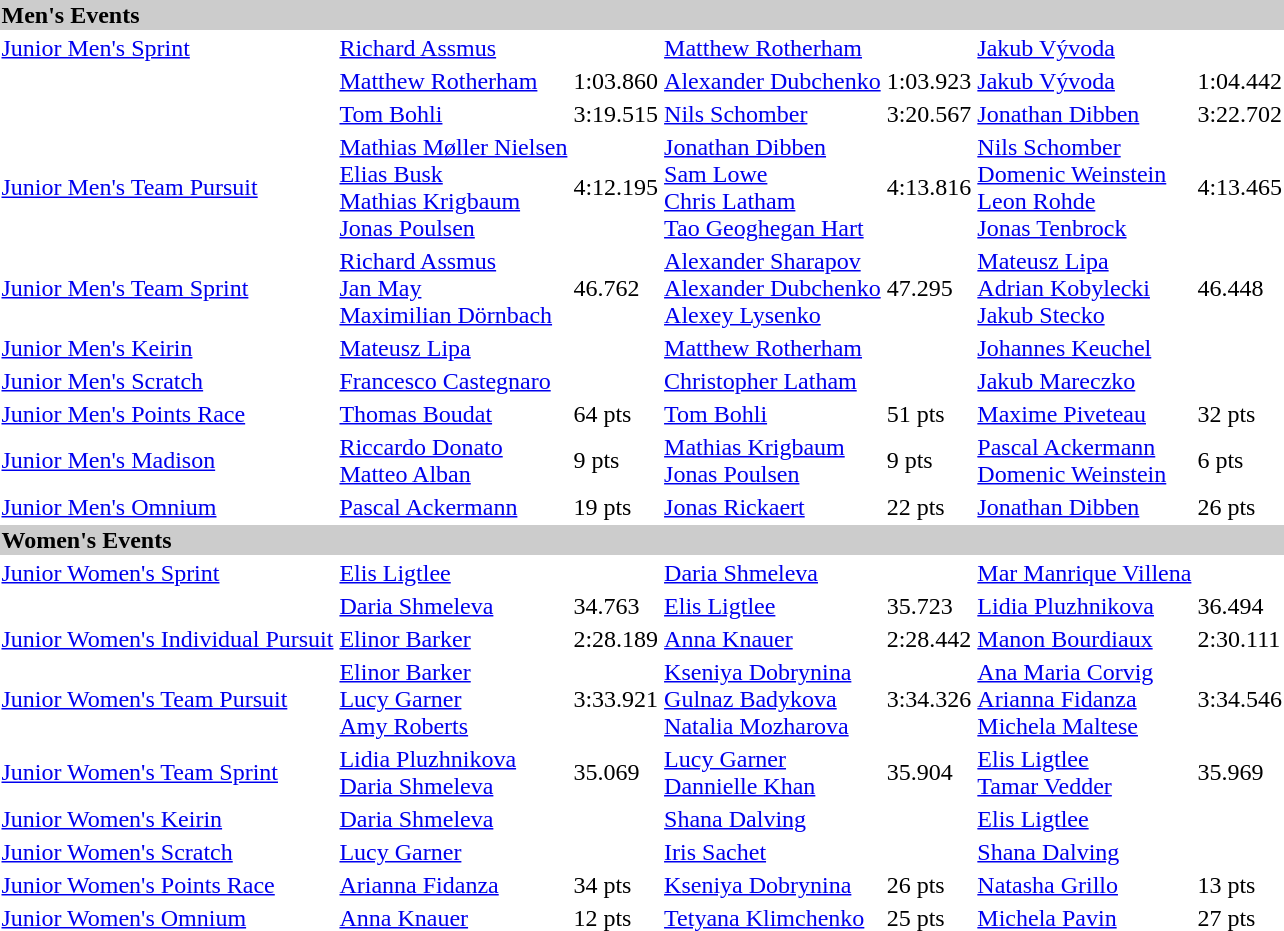<table>
<tr bgcolor="#cccccc">
<td colspan=7><strong>Men's Events</strong></td>
</tr>
<tr>
<td><a href='#'>Junior Men's Sprint</a></td>
<td><a href='#'>Richard Assmus</a><br><small></small></td>
<td></td>
<td><a href='#'>Matthew Rotherham</a><br><small></small></td>
<td></td>
<td><a href='#'>Jakub Vývoda</a><br><small></small></td>
<td></td>
</tr>
<tr>
<td></td>
<td><a href='#'>Matthew Rotherham</a><br><small></small></td>
<td>1:03.860</td>
<td><a href='#'>Alexander Dubchenko</a><br><small></small></td>
<td>1:03.923</td>
<td><a href='#'>Jakub Vývoda</a><br><small></small></td>
<td>1:04.442</td>
</tr>
<tr>
<td></td>
<td><a href='#'>Tom Bohli</a><br><small></small></td>
<td>3:19.515</td>
<td><a href='#'>Nils Schomber</a><br><small></small></td>
<td>3:20.567</td>
<td><a href='#'>Jonathan Dibben</a><br><small></small></td>
<td>3:22.702</td>
</tr>
<tr>
<td><a href='#'>Junior Men's Team Pursuit</a></td>
<td><a href='#'>Mathias Møller Nielsen</a><br><a href='#'>Elias Busk</a><br><a href='#'>Mathias Krigbaum</a><br><a href='#'>Jonas Poulsen</a><br><small></small></td>
<td>4:12.195</td>
<td><a href='#'>Jonathan Dibben</a><br> <a href='#'>Sam Lowe</a><br> <a href='#'>Chris Latham</a><br><a href='#'>Tao Geoghegan Hart</a><br><small></small></td>
<td>4:13.816</td>
<td><a href='#'>Nils Schomber</a><br><a href='#'>Domenic Weinstein</a><br><a href='#'>Leon Rohde</a><br><a href='#'>Jonas Tenbrock</a><br><small></small></td>
<td>4:13.465</td>
</tr>
<tr>
<td><a href='#'>Junior Men's Team Sprint</a></td>
<td><a href='#'>Richard Assmus</a><br><a href='#'>Jan May</a><br><a href='#'>Maximilian Dörnbach</a><br><small></small></td>
<td>46.762</td>
<td><a href='#'>Alexander Sharapov</a><br><a href='#'>Alexander Dubchenko</a><br><a href='#'>Alexey Lysenko</a><br><small></small></td>
<td>47.295</td>
<td><a href='#'>Mateusz Lipa</a><br><a href='#'>Adrian Kobylecki</a><br><a href='#'>Jakub Stecko</a><br><small></small></td>
<td>46.448</td>
</tr>
<tr>
<td><a href='#'>Junior Men's Keirin</a></td>
<td><a href='#'>Mateusz Lipa</a><br><small></small></td>
<td></td>
<td><a href='#'>Matthew Rotherham</a><br><small></small></td>
<td></td>
<td><a href='#'>Johannes Keuchel</a><br><small></small></td>
<td></td>
</tr>
<tr>
<td><a href='#'>Junior Men's Scratch</a></td>
<td><a href='#'>Francesco Castegnaro</a><br><small></small></td>
<td></td>
<td><a href='#'>Christopher Latham</a><br><small></small></td>
<td></td>
<td><a href='#'>Jakub Mareczko</a><br><small></small></td>
<td></td>
</tr>
<tr>
<td><a href='#'>Junior Men's Points Race</a></td>
<td><a href='#'>Thomas Boudat</a><br><small></small></td>
<td>64 pts</td>
<td><a href='#'>Tom Bohli</a><br><small></small></td>
<td>51 pts</td>
<td><a href='#'>Maxime Piveteau</a><br><small></small></td>
<td>32 pts</td>
</tr>
<tr>
<td><a href='#'>Junior Men's Madison</a></td>
<td><a href='#'>Riccardo Donato</a><br><a href='#'>Matteo Alban</a><br><small></small></td>
<td>9 pts</td>
<td><a href='#'>Mathias Krigbaum</a><br><a href='#'>Jonas Poulsen</a><br><small></small></td>
<td>9 pts</td>
<td><a href='#'>Pascal Ackermann</a><br><a href='#'>Domenic Weinstein</a><br><small></small></td>
<td>6 pts</td>
</tr>
<tr>
<td><a href='#'>Junior Men's Omnium</a></td>
<td><a href='#'>Pascal Ackermann</a><br><small></small></td>
<td>19 pts</td>
<td><a href='#'>Jonas Rickaert</a><br><small></small></td>
<td>22 pts</td>
<td><a href='#'>Jonathan Dibben</a><br><small></small></td>
<td>26 pts</td>
</tr>
<tr style="background:#ccc;">
<td colspan=7><strong>Women's Events</strong></td>
</tr>
<tr>
<td><a href='#'>Junior Women's Sprint</a></td>
<td><a href='#'>Elis Ligtlee</a><br><small></small></td>
<td></td>
<td><a href='#'>Daria Shmeleva</a><br><small></small></td>
<td></td>
<td><a href='#'>Mar Manrique Villena</a><br><small></small></td>
<td></td>
</tr>
<tr>
<td></td>
<td><a href='#'>Daria Shmeleva</a><br><small></small></td>
<td>34.763</td>
<td><a href='#'>Elis Ligtlee</a><br><small></small></td>
<td>35.723</td>
<td><a href='#'>Lidia Pluzhnikova</a><br><small></small></td>
<td>36.494</td>
</tr>
<tr>
<td><a href='#'>Junior Women's Individual Pursuit</a></td>
<td><a href='#'>Elinor Barker</a><br><small></small></td>
<td>2:28.189</td>
<td><a href='#'>Anna Knauer</a><br><small></small></td>
<td>2:28.442</td>
<td><a href='#'>Manon Bourdiaux</a><br><small></small></td>
<td>2:30.111</td>
</tr>
<tr>
<td><a href='#'>Junior Women's Team Pursuit</a></td>
<td><a href='#'>Elinor Barker</a><br><a href='#'>Lucy Garner</a><br><a href='#'>Amy Roberts</a><br><small></small></td>
<td>3:33.921</td>
<td><a href='#'>Kseniya Dobrynina</a><br><a href='#'>Gulnaz Badykova</a><br><a href='#'>Natalia Mozharova</a><br><small></small></td>
<td>3:34.326</td>
<td><a href='#'>Ana Maria Corvig</a><br><a href='#'>Arianna Fidanza</a><br><a href='#'>Michela Maltese</a><br><small></small></td>
<td>3:34.546</td>
</tr>
<tr>
<td><a href='#'>Junior Women's Team Sprint</a></td>
<td><a href='#'>Lidia Pluzhnikova</a><br><a href='#'>Daria Shmeleva</a><br><small></small></td>
<td>35.069</td>
<td><a href='#'>Lucy Garner</a><br><a href='#'>Dannielle Khan</a><br><small></small></td>
<td>35.904</td>
<td><a href='#'>Elis Ligtlee</a><br><a href='#'>Tamar Vedder</a><br><small></small></td>
<td>35.969</td>
</tr>
<tr>
<td><a href='#'>Junior Women's Keirin</a></td>
<td><a href='#'>Daria Shmeleva</a><br><small></small></td>
<td></td>
<td><a href='#'>Shana Dalving</a><br><small></small></td>
<td></td>
<td><a href='#'>Elis Ligtlee</a><br><small></small></td>
<td></td>
</tr>
<tr>
<td><a href='#'>Junior Women's Scratch</a></td>
<td><a href='#'>Lucy Garner</a><br><small></small></td>
<td></td>
<td><a href='#'>Iris Sachet</a><br><small></small></td>
<td></td>
<td><a href='#'>Shana Dalving</a><br><small></small></td>
<td></td>
</tr>
<tr>
<td><a href='#'>Junior Women's Points Race</a></td>
<td><a href='#'>Arianna Fidanza</a><br><small></small></td>
<td>34 pts</td>
<td><a href='#'>Kseniya Dobrynina</a><br><small></small></td>
<td>26 pts</td>
<td><a href='#'>Natasha Grillo</a><br><small></small></td>
<td>13 pts</td>
</tr>
<tr>
<td><a href='#'>Junior Women's Omnium</a></td>
<td><a href='#'>Anna Knauer</a><br><small></small></td>
<td>12 pts</td>
<td><a href='#'>Tetyana Klimchenko</a><br><small></small></td>
<td>25 pts</td>
<td><a href='#'>Michela Pavin</a><br><small></small></td>
<td>27 pts</td>
</tr>
</table>
